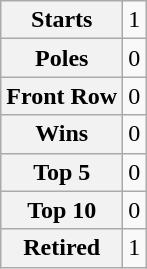<table class="wikitable" style="text-align:center">
<tr>
<th>Starts</th>
<td>1</td>
</tr>
<tr>
<th>Poles</th>
<td>0</td>
</tr>
<tr>
<th>Front Row</th>
<td>0</td>
</tr>
<tr>
<th>Wins</th>
<td>0</td>
</tr>
<tr>
<th>Top 5</th>
<td>0</td>
</tr>
<tr>
<th>Top 10</th>
<td>0</td>
</tr>
<tr>
<th>Retired</th>
<td>1</td>
</tr>
</table>
